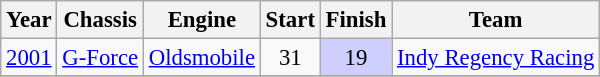<table class="wikitable" style="text-align:center; font-size:95%">
<tr>
<th>Year</th>
<th>Chassis</th>
<th>Engine</th>
<th>Start</th>
<th>Finish</th>
<th>Team</th>
</tr>
<tr>
<td><a href='#'>2001</a></td>
<td><a href='#'>G-Force</a></td>
<td><a href='#'>Oldsmobile</a></td>
<td>31</td>
<td style="background:#CFCFFF;">19</td>
<td><a href='#'>Indy Regency Racing</a></td>
</tr>
<tr>
</tr>
</table>
